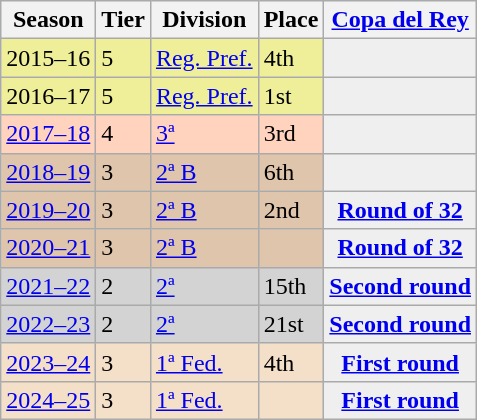<table class="wikitable">
<tr style="background:#f0f6fa;">
<th>Season</th>
<th>Tier</th>
<th>Division</th>
<th>Place</th>
<th><a href='#'>Copa del Rey</a></th>
</tr>
<tr>
<td style="background:#EFEF99;">2015–16</td>
<td style="background:#EFEF99;">5</td>
<td style="background:#EFEF99;"><a href='#'>Reg. Pref.</a></td>
<td style="background:#EFEF99;">4th</td>
<td style="background:#efefef;"></td>
</tr>
<tr>
<td style="background:#EFEF99;">2016–17</td>
<td style="background:#EFEF99;">5</td>
<td style="background:#EFEF99;"><a href='#'>Reg. Pref.</a></td>
<td style="background:#EFEF99;">1st</td>
<td style="background:#efefef;"></td>
</tr>
<tr>
<td style="background:#FFD3BD;"><a href='#'>2017–18</a></td>
<td style="background:#FFD3BD;">4</td>
<td style="background:#FFD3BD;"><a href='#'>3ª</a></td>
<td style="background:#FFD3BD;">3rd</td>
<th style="background:#efefef;"></th>
</tr>
<tr>
<td style="background:#DEC5AB;"><a href='#'>2018–19</a></td>
<td style="background:#DEC5AB;">3</td>
<td style="background:#DEC5AB;"><a href='#'>2ª B</a></td>
<td style="background:#DEC5AB;">6th</td>
<th style="background:#efefef;"></th>
</tr>
<tr>
<td style="background:#DEC5AB;"><a href='#'>2019–20</a></td>
<td style="background:#DEC5AB;">3</td>
<td style="background:#DEC5AB;"><a href='#'>2ª B</a></td>
<td style="background:#DEC5AB;">2nd</td>
<th style="background:#efefef;"><a href='#'>Round of 32</a></th>
</tr>
<tr>
<td style="background:#DEC5AB;"><a href='#'>2020–21</a></td>
<td style="background:#DEC5AB;">3</td>
<td style="background:#DEC5AB;"><a href='#'>2ª B</a></td>
<td style="background:#DEC5AB;"></td>
<th style="background:#efefef;"><a href='#'>Round of 32</a></th>
</tr>
<tr>
<td style="background:#D3D3D3;"><a href='#'>2021–22</a></td>
<td style="background:#D3D3D3;">2</td>
<td style="background:#D3D3D3;"><a href='#'>2ª</a></td>
<td style="background:#D3D3D3;">15th</td>
<th style="background:#efefef;"><a href='#'>Second round</a></th>
</tr>
<tr>
<td style="background:#D3D3D3;"><a href='#'>2022–23</a></td>
<td style="background:#D3D3D3;">2</td>
<td style="background:#D3D3D3;"><a href='#'>2ª</a></td>
<td style="background:#D3D3D3;">21st</td>
<th style="background:#efefef;"><a href='#'>Second round</a></th>
</tr>
<tr>
<td style="background:#F4DFC8;"><a href='#'>2023–24</a></td>
<td style="background:#F4DFC8;">3</td>
<td style="background:#F4DFC8;"><a href='#'>1ª Fed.</a></td>
<td style="background:#F4DFC8;">4th</td>
<th style="background:#efefef;"><a href='#'>First round</a></th>
</tr>
<tr>
<td style="background:#F4DFC8;"><a href='#'>2024–25</a></td>
<td style="background:#F4DFC8;">3</td>
<td style="background:#F4DFC8;"><a href='#'>1ª Fed.</a></td>
<td style="background:#F4DFC8;"></td>
<th style="background:#efefef;"><a href='#'>First round</a></th>
</tr>
</table>
